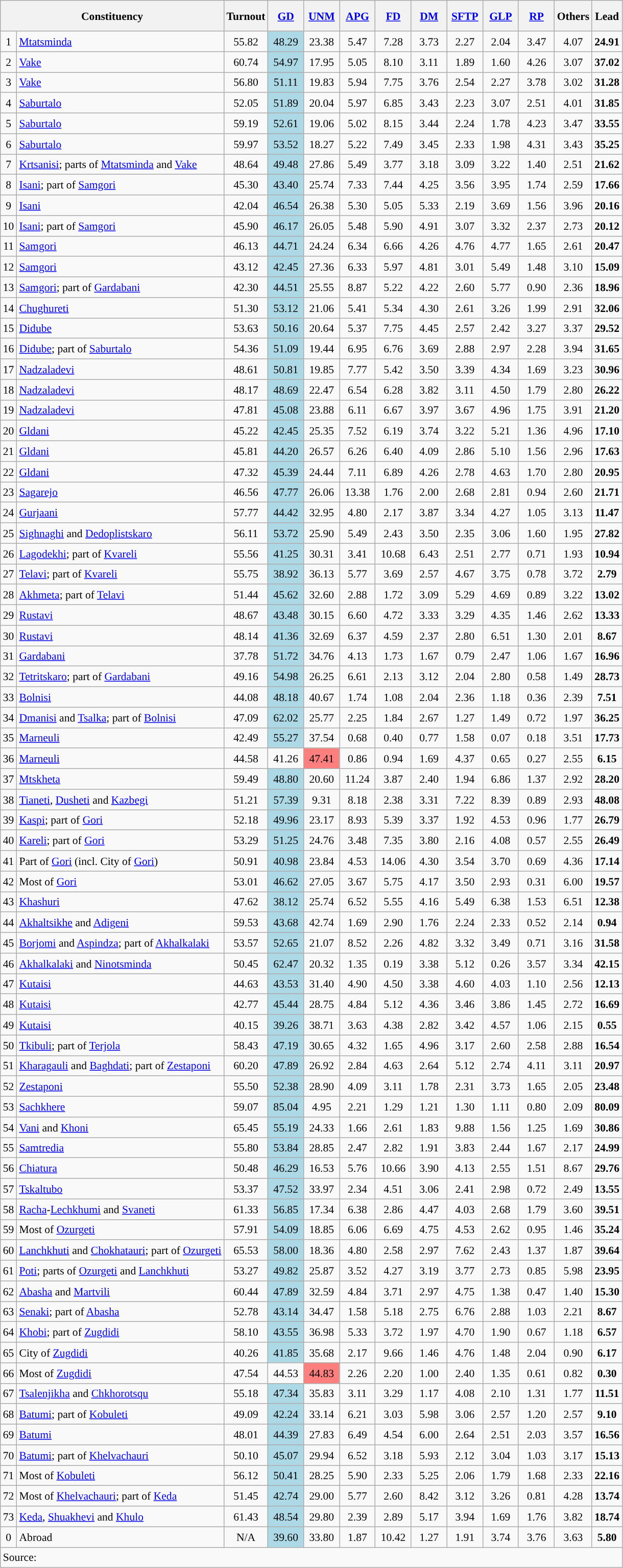<table class="wikitable sortable" style="text-align:center;font-size:90%;line-height:20px">
<tr style="height:40px;">
<th colspan=2 style="width:150px;">Constituency</th>
<th style="width:40px;">Turnout</th>
<th style="width:40px;"><a href='#'>GD</a></th>
<th style="width:40px;"><a href='#'>UNM</a></th>
<th style="width:40px;"><a href='#'>APG</a></th>
<th style="width:40px;"><a href='#'>FD</a></th>
<th style="width:40px;"><a href='#'>DM</a></th>
<th style="width:40px;"><a href='#'>SFTP</a></th>
<th style="width:40px;"><a href='#'>GLP</a></th>
<th style="width:40px;"><a href='#'>RP</a></th>
<th style="width:40px;">Others</th>
<th style="width:30px;">Lead</th>
</tr>
<tr>
<td>1</td>
<td align="left"><a href='#'>Mtatsminda</a></td>
<td>55.82</td>
<td style="background:#ADD8E6;">48.29</td>
<td>23.38</td>
<td>5.47</td>
<td>7.28</td>
<td>3.73</td>
<td>2.27</td>
<td>2.04</td>
<td>3.47</td>
<td>4.07</td>
<td style="background:"><strong>24.91</strong></td>
</tr>
<tr>
<td>2</td>
<td align="left"><a href='#'>Vake</a></td>
<td>60.74</td>
<td style="background:#ADD8E6;">54.97</td>
<td>17.95</td>
<td>5.05</td>
<td>8.10</td>
<td>3.11</td>
<td>1.89</td>
<td>1.60</td>
<td>4.26</td>
<td>3.07</td>
<td style="background:"><strong>37.02</strong></td>
</tr>
<tr>
<td>3</td>
<td align="left"><a href='#'>Vake</a></td>
<td>56.80</td>
<td style="background:#ADD8E6;">51.11</td>
<td>19.83</td>
<td>5.94</td>
<td>7.75</td>
<td>3.76</td>
<td>2.54</td>
<td>2.27</td>
<td>3.78</td>
<td>3.02</td>
<td style="background:"><strong>31.28</strong></td>
</tr>
<tr>
<td>4</td>
<td align="left"><a href='#'>Saburtalo</a></td>
<td>52.05</td>
<td style="background:#ADD8E6;">51.89</td>
<td>20.04</td>
<td>5.97</td>
<td>6.85</td>
<td>3.43</td>
<td>2.23</td>
<td>3.07</td>
<td>2.51</td>
<td>4.01</td>
<td style="background:"><strong>31.85</strong></td>
</tr>
<tr>
<td>5</td>
<td align="left"><a href='#'>Saburtalo</a></td>
<td>59.19</td>
<td style="background:#ADD8E6;">52.61</td>
<td>19.06</td>
<td>5.02</td>
<td>8.15</td>
<td>3.44</td>
<td>2.24</td>
<td>1.78</td>
<td>4.23</td>
<td>3.47</td>
<td style="background:"><strong>33.55</strong></td>
</tr>
<tr>
<td>6</td>
<td align="left"><a href='#'>Saburtalo</a></td>
<td>59.97</td>
<td style="background:#ADD8E6;">53.52</td>
<td>18.27</td>
<td>5.22</td>
<td>7.49</td>
<td>3.45</td>
<td>2.33</td>
<td>1.98</td>
<td>4.31</td>
<td>3.43</td>
<td style="background:"><strong>35.25</strong></td>
</tr>
<tr>
<td>7</td>
<td align="left"><a href='#'>Krtsanisi</a>; parts of <a href='#'>Mtatsminda</a> and <a href='#'>Vake</a></td>
<td>48.64</td>
<td style="background:#ADD8E6;">49.48</td>
<td>27.86</td>
<td>5.49</td>
<td>3.77</td>
<td>3.18</td>
<td>3.09</td>
<td>3.22</td>
<td>1.40</td>
<td>2.51</td>
<td style="background:"><strong>21.62</strong></td>
</tr>
<tr>
<td>8</td>
<td align="left"><a href='#'>Isani</a>; part of <a href='#'>Samgori</a></td>
<td>45.30</td>
<td style="background:#ADD8E6;">43.40</td>
<td>25.74</td>
<td>7.33</td>
<td>7.44</td>
<td>4.25</td>
<td>3.56</td>
<td>3.95</td>
<td>1.74</td>
<td>2.59</td>
<td style="background:"><strong>17.66</strong></td>
</tr>
<tr>
<td>9</td>
<td align="left"><a href='#'>Isani</a></td>
<td>42.04</td>
<td style="background:#ADD8E6;">46.54</td>
<td>26.38</td>
<td>5.30</td>
<td>5.05</td>
<td>5.33</td>
<td>2.19</td>
<td>3.69</td>
<td>1.56</td>
<td>3.96</td>
<td style="background:"><strong>20.16</strong></td>
</tr>
<tr>
<td>10</td>
<td align="left"><a href='#'>Isani</a>; part of <a href='#'>Samgori</a></td>
<td>45.90</td>
<td style="background:#ADD8E6;">46.17</td>
<td>26.05</td>
<td>5.48</td>
<td>5.90</td>
<td>4.91</td>
<td>3.07</td>
<td>3.32</td>
<td>2.37</td>
<td>2.73</td>
<td style="background:"><strong>20.12</strong></td>
</tr>
<tr>
<td>11</td>
<td align="left"><a href='#'>Samgori</a></td>
<td>46.13</td>
<td style="background:#ADD8E6;">44.71</td>
<td>24.24</td>
<td>6.34</td>
<td>6.66</td>
<td>4.26</td>
<td>4.76</td>
<td>4.77</td>
<td>1.65</td>
<td>2.61</td>
<td style="background:"><strong>20.47</strong></td>
</tr>
<tr>
<td>12</td>
<td align="left"><a href='#'>Samgori</a></td>
<td>43.12</td>
<td style="background:#ADD8E6;">42.45</td>
<td>27.36</td>
<td>6.33</td>
<td>5.97</td>
<td>4.81</td>
<td>3.01</td>
<td>5.49</td>
<td>1.48</td>
<td>3.10</td>
<td style="background:"><strong>15.09</strong></td>
</tr>
<tr>
<td>13</td>
<td align="left"><a href='#'>Samgori</a>; part of <a href='#'>Gardabani</a></td>
<td>42.30</td>
<td style="background:#ADD8E6;">44.51</td>
<td>25.55</td>
<td>8.87</td>
<td>5.22</td>
<td>4.22</td>
<td>2.60</td>
<td>5.77</td>
<td>0.90</td>
<td>2.36</td>
<td style="background:"><strong>18.96</strong></td>
</tr>
<tr>
<td>14</td>
<td align="left"><a href='#'>Chughureti</a></td>
<td>51.30</td>
<td style="background:#ADD8E6;">53.12</td>
<td>21.06</td>
<td>5.41</td>
<td>5.34</td>
<td>4.30</td>
<td>2.61</td>
<td>3.26</td>
<td>1.99</td>
<td>2.91</td>
<td style="background:"><strong>32.06</strong></td>
</tr>
<tr>
<td>15</td>
<td align="left"><a href='#'>Didube</a></td>
<td>53.63</td>
<td style="background:#ADD8E6;">50.16</td>
<td>20.64</td>
<td>5.37</td>
<td>7.75</td>
<td>4.45</td>
<td>2.57</td>
<td>2.42</td>
<td>3.27</td>
<td>3.37</td>
<td style="background:"><strong>29.52</strong></td>
</tr>
<tr>
<td>16</td>
<td align="left"><a href='#'>Didube</a>; part of <a href='#'>Saburtalo</a></td>
<td>54.36</td>
<td style="background:#ADD8E6;">51.09</td>
<td>19.44</td>
<td>6.95</td>
<td>6.76</td>
<td>3.69</td>
<td>2.88</td>
<td>2.97</td>
<td>2.28</td>
<td>3.94</td>
<td style="background:"><strong>31.65</strong></td>
</tr>
<tr>
<td>17</td>
<td align="left"><a href='#'>Nadzaladevi</a></td>
<td>48.61</td>
<td style="background:#ADD8E6;">50.81</td>
<td>19.85</td>
<td>7.77</td>
<td>5.42</td>
<td>3.50</td>
<td>3.39</td>
<td>4.34</td>
<td>1.69</td>
<td>3.23</td>
<td style="background:"><strong>30.96</strong></td>
</tr>
<tr>
<td>18</td>
<td align="left"><a href='#'>Nadzaladevi</a></td>
<td>48.17</td>
<td style="background:#ADD8E6;">48.69</td>
<td>22.47</td>
<td>6.54</td>
<td>6.28</td>
<td>3.82</td>
<td>3.11</td>
<td>4.50</td>
<td>1.79</td>
<td>2.80</td>
<td style="background:"><strong>26.22</strong></td>
</tr>
<tr>
<td>19</td>
<td align="left"><a href='#'>Nadzaladevi</a></td>
<td>47.81</td>
<td style="background:#ADD8E6;">45.08</td>
<td>23.88</td>
<td>6.11</td>
<td>6.67</td>
<td>3.97</td>
<td>3.67</td>
<td>4.96</td>
<td>1.75</td>
<td>3.91</td>
<td style="background:"><strong>21.20</strong></td>
</tr>
<tr>
<td>20</td>
<td align="left"><a href='#'>Gldani</a></td>
<td>45.22</td>
<td style="background:#ADD8E6;">42.45</td>
<td>25.35</td>
<td>7.52</td>
<td>6.19</td>
<td>3.74</td>
<td>3.22</td>
<td>5.21</td>
<td>1.36</td>
<td>4.96</td>
<td style="background:"><strong>17.10</strong></td>
</tr>
<tr>
<td>21</td>
<td align="left"><a href='#'>Gldani</a></td>
<td>45.81</td>
<td style="background:#ADD8E6;">44.20</td>
<td>26.57</td>
<td>6.26</td>
<td>6.40</td>
<td>4.09</td>
<td>2.86</td>
<td>5.10</td>
<td>1.56</td>
<td>2.96</td>
<td style="background:"><strong>17.63</strong></td>
</tr>
<tr>
<td>22</td>
<td align="left"><a href='#'>Gldani</a></td>
<td>47.32</td>
<td style="background:#ADD8E6;">45.39</td>
<td>24.44</td>
<td>7.11</td>
<td>6.89</td>
<td>4.26</td>
<td>2.78</td>
<td>4.63</td>
<td>1.70</td>
<td>2.80</td>
<td style="background:"><strong>20.95</strong></td>
</tr>
<tr>
<td>23</td>
<td align="left"><a href='#'>Sagarejo</a></td>
<td>46.56</td>
<td style="background:#ADD8E6;">47.77</td>
<td>26.06</td>
<td>13.38</td>
<td>1.76</td>
<td>2.00</td>
<td>2.68</td>
<td>2.81</td>
<td>0.94</td>
<td>2.60</td>
<td style="background:"><strong>21.71</strong></td>
</tr>
<tr>
<td>24</td>
<td align="left"><a href='#'>Gurjaani</a></td>
<td>57.77</td>
<td style="background:#ADD8E6;">44.42</td>
<td>32.95</td>
<td>4.80</td>
<td>2.17</td>
<td>3.87</td>
<td>3.34</td>
<td>4.27</td>
<td>1.05</td>
<td>3.13</td>
<td style="background:"><strong>11.47</strong></td>
</tr>
<tr>
<td>25</td>
<td align="left"><a href='#'>Sighnaghi</a> and <a href='#'>Dedoplistskaro</a></td>
<td>56.11</td>
<td style="background:#ADD8E6;">53.72</td>
<td>25.90</td>
<td>5.49</td>
<td>2.43</td>
<td>3.50</td>
<td>2.35</td>
<td>3.06</td>
<td>1.60</td>
<td>1.95</td>
<td style="background:"><strong>27.82</strong></td>
</tr>
<tr>
<td>26</td>
<td align="left"><a href='#'>Lagodekhi</a>; part of <a href='#'>Kvareli</a></td>
<td>55.56</td>
<td style="background:#ADD8E6;">41.25</td>
<td>30.31</td>
<td>3.41</td>
<td>10.68</td>
<td>6.43</td>
<td>2.51</td>
<td>2.77</td>
<td>0.71</td>
<td>1.93</td>
<td style="background:"><strong>10.94</strong></td>
</tr>
<tr>
<td>27</td>
<td align="left"><a href='#'>Telavi</a>; part of <a href='#'>Kvareli</a></td>
<td>55.75</td>
<td style="background:#ADD8E6;">38.92</td>
<td>36.13</td>
<td>5.77</td>
<td>3.69</td>
<td>2.57</td>
<td>4.67</td>
<td>3.75</td>
<td>0.78</td>
<td>3.72</td>
<td style="background:"><strong>2.79</strong></td>
</tr>
<tr>
<td>28</td>
<td align="left"><a href='#'>Akhmeta</a>; part of <a href='#'>Telavi</a></td>
<td>51.44</td>
<td style="background:#ADD8E6;">45.62</td>
<td>32.60</td>
<td>2.88</td>
<td>1.72</td>
<td>3.09</td>
<td>5.29</td>
<td>4.69</td>
<td>0.89</td>
<td>3.22</td>
<td style="background:"><strong>13.02</strong></td>
</tr>
<tr>
<td>29</td>
<td align="left"><a href='#'>Rustavi</a></td>
<td>48.67</td>
<td style="background:#ADD8E6;">43.48</td>
<td>30.15</td>
<td>6.60</td>
<td>4.72</td>
<td>3.33</td>
<td>3.29</td>
<td>4.35</td>
<td>1.46</td>
<td>2.62</td>
<td style="background:"><strong>13.33</strong></td>
</tr>
<tr>
<td>30</td>
<td align="left"><a href='#'>Rustavi</a></td>
<td>48.14</td>
<td style="background:#ADD8E6;">41.36</td>
<td>32.69</td>
<td>6.37</td>
<td>4.59</td>
<td>2.37</td>
<td>2.80</td>
<td>6.51</td>
<td>1.30</td>
<td>2.01</td>
<td style="background:"><strong>8.67</strong></td>
</tr>
<tr>
<td>31</td>
<td align="left"><a href='#'>Gardabani</a></td>
<td>37.78</td>
<td style="background:#ADD8E6;">51.72</td>
<td>34.76</td>
<td>4.13</td>
<td>1.73</td>
<td>1.67</td>
<td>0.79</td>
<td>2.47</td>
<td>1.06</td>
<td>1.67</td>
<td style="background:"><strong>16.96</strong></td>
</tr>
<tr>
<td>32</td>
<td align="left"><a href='#'>Tetritskaro</a>; part of <a href='#'>Gardabani</a></td>
<td>49.16</td>
<td style="background:#ADD8E6;">54.98</td>
<td>26.25</td>
<td>6.61</td>
<td>2.13</td>
<td>3.12</td>
<td>2.04</td>
<td>2.80</td>
<td>0.58</td>
<td>1.49</td>
<td style="background:"><strong>28.73</strong></td>
</tr>
<tr>
<td>33</td>
<td align="left"><a href='#'>Bolnisi</a></td>
<td>44.08</td>
<td style="background:#ADD8E6;">48.18</td>
<td>40.67</td>
<td>1.74</td>
<td>1.08</td>
<td>2.04</td>
<td>2.36</td>
<td>1.18</td>
<td>0.36</td>
<td>2.39</td>
<td style="background:"><strong>7.51</strong></td>
</tr>
<tr>
<td>34</td>
<td align="left"><a href='#'>Dmanisi</a> and <a href='#'>Tsalka</a>; part of <a href='#'>Bolnisi</a></td>
<td>47.09</td>
<td style="background:#ADD8E6;">62.02</td>
<td>25.77</td>
<td>2.25</td>
<td>1.84</td>
<td>2.67</td>
<td>1.27</td>
<td>1.49</td>
<td>0.72</td>
<td>1.97</td>
<td style="background:"><strong>36.25</strong></td>
</tr>
<tr>
<td>35</td>
<td align="left"><a href='#'>Marneuli</a></td>
<td>42.49</td>
<td style="background:#ADD8E6;">55.27</td>
<td>37.54</td>
<td>0.68</td>
<td>0.40</td>
<td>0.77</td>
<td>1.58</td>
<td>0.07</td>
<td>0.18</td>
<td>3.51</td>
<td style="background:"><strong>17.73</strong></td>
</tr>
<tr>
<td>36</td>
<td align="left"><a href='#'>Marneuli</a></td>
<td>44.58</td>
<td>41.26</td>
<td style="background:#FF7F7F;">47.41</td>
<td>0.86</td>
<td>0.94</td>
<td>1.69</td>
<td>4.37</td>
<td>0.65</td>
<td>0.27</td>
<td>2.55</td>
<td style="background:"><strong>6.15</strong></td>
</tr>
<tr>
<td>37</td>
<td align="left"><a href='#'>Mtskheta</a></td>
<td>59.49</td>
<td style="background:#ADD8E6;">48.80</td>
<td>20.60</td>
<td>11.24</td>
<td>3.87</td>
<td>2.40</td>
<td>1.94</td>
<td>6.86</td>
<td>1.37</td>
<td>2.92</td>
<td style="background:"><strong>28.20</strong></td>
</tr>
<tr>
<td>38</td>
<td align="left"><a href='#'>Tianeti</a>, <a href='#'>Dusheti</a> and <a href='#'>Kazbegi</a></td>
<td>51.21</td>
<td style="background:#ADD8E6;">57.39</td>
<td>9.31</td>
<td>8.18</td>
<td>2.38</td>
<td>3.31</td>
<td>7.22</td>
<td>8.39</td>
<td>0.89</td>
<td>2.93</td>
<td style="background:"><strong>48.08</strong></td>
</tr>
<tr>
<td>39</td>
<td align="left"><a href='#'>Kaspi</a>; part of <a href='#'>Gori</a></td>
<td>52.18</td>
<td style="background:#ADD8E6;">49.96</td>
<td>23.17</td>
<td>8.93</td>
<td>5.39</td>
<td>3.37</td>
<td>1.92</td>
<td>4.53</td>
<td>0.96</td>
<td>1.77</td>
<td style="background:"><strong>26.79</strong></td>
</tr>
<tr>
<td>40</td>
<td align="left"><a href='#'>Kareli</a>; part of <a href='#'>Gori</a></td>
<td>53.29</td>
<td style="background:#ADD8E6;">51.25</td>
<td>24.76</td>
<td>3.48</td>
<td>7.35</td>
<td>3.80</td>
<td>2.16</td>
<td>4.08</td>
<td>0.57</td>
<td>2.55</td>
<td style="background:"><strong>26.49</strong></td>
</tr>
<tr>
<td>41</td>
<td align="left">Part of <a href='#'>Gori</a> (incl. City of <a href='#'>Gori</a>)</td>
<td>50.91</td>
<td style="background:#ADD8E6;">40.98</td>
<td>23.84</td>
<td>4.53</td>
<td>14.06</td>
<td>4.30</td>
<td>3.54</td>
<td>3.70</td>
<td>0.69</td>
<td>4.36</td>
<td style="background:"><strong>17.14</strong></td>
</tr>
<tr>
<td>42</td>
<td align="left">Most of <a href='#'>Gori</a></td>
<td>53.01</td>
<td style="background:#ADD8E6;">46.62</td>
<td>27.05</td>
<td>3.67</td>
<td>5.75</td>
<td>4.17</td>
<td>3.50</td>
<td>2.93</td>
<td>0.31</td>
<td>6.00</td>
<td style="background:"><strong>19.57</strong></td>
</tr>
<tr>
<td>43</td>
<td align="left"><a href='#'>Khashuri</a></td>
<td>47.62</td>
<td style="background:#ADD8E6;">38.12</td>
<td>25.74</td>
<td>6.52</td>
<td>5.55</td>
<td>4.16</td>
<td>5.49</td>
<td>6.38</td>
<td>1.53</td>
<td>6.51</td>
<td style="background:"><strong>12.38</strong></td>
</tr>
<tr>
<td>44</td>
<td align="left"><a href='#'>Akhaltsikhe</a> and <a href='#'>Adigeni</a></td>
<td>59.53</td>
<td style="background:#ADD8E6;">43.68</td>
<td>42.74</td>
<td>1.69</td>
<td>2.90</td>
<td>1.76</td>
<td>2.24</td>
<td>2.33</td>
<td>0.52</td>
<td>2.14</td>
<td style="background:"><strong>0.94</strong></td>
</tr>
<tr>
<td>45</td>
<td align="left"><a href='#'>Borjomi</a> and <a href='#'>Aspindza</a>; part of <a href='#'>Akhalkalaki</a></td>
<td>53.57</td>
<td style="background:#ADD8E6;">52.65</td>
<td>21.07</td>
<td>8.52</td>
<td>2.26</td>
<td>4.82</td>
<td>3.32</td>
<td>3.49</td>
<td>0.71</td>
<td>3.16</td>
<td style="background:"><strong>31.58</strong></td>
</tr>
<tr>
<td>46</td>
<td align="left"><a href='#'>Akhalkalaki</a> and <a href='#'>Ninotsminda</a></td>
<td>50.45</td>
<td style="background:#ADD8E6;">62.47</td>
<td>20.32</td>
<td>1.35</td>
<td>0.19</td>
<td>3.38</td>
<td>5.12</td>
<td>0.26</td>
<td>3.57</td>
<td>3.34</td>
<td style="background:"><strong>42.15</strong></td>
</tr>
<tr>
<td>47</td>
<td align="left"><a href='#'>Kutaisi</a></td>
<td>44.63</td>
<td style="background:#ADD8E6;">43.53</td>
<td>31.40</td>
<td>4.90</td>
<td>4.50</td>
<td>3.38</td>
<td>4.60</td>
<td>4.03</td>
<td>1.10</td>
<td>2.56</td>
<td style="background:"><strong>12.13</strong></td>
</tr>
<tr>
<td>48</td>
<td align="left"><a href='#'>Kutaisi</a></td>
<td>42.77</td>
<td style="background:#ADD8E6;">45.44</td>
<td>28.75</td>
<td>4.84</td>
<td>5.12</td>
<td>4.36</td>
<td>3.46</td>
<td>3.86</td>
<td>1.45</td>
<td>2.72</td>
<td style="background:"><strong>16.69</strong></td>
</tr>
<tr>
<td>49</td>
<td align="left"><a href='#'>Kutaisi</a></td>
<td>40.15</td>
<td style="background:#ADD8E6;">39.26</td>
<td>38.71</td>
<td>3.63</td>
<td>4.38</td>
<td>2.82</td>
<td>3.42</td>
<td>4.57</td>
<td>1.06</td>
<td>2.15</td>
<td style="background:"><strong>0.55</strong></td>
</tr>
<tr>
<td>50</td>
<td align="left"><a href='#'>Tkibuli</a>; part of <a href='#'>Terjola</a></td>
<td>58.43</td>
<td style="background:#ADD8E6;">47.19</td>
<td>30.65</td>
<td>4.32</td>
<td>1.65</td>
<td>4.96</td>
<td>3.17</td>
<td>2.60</td>
<td>2.58</td>
<td>2.88</td>
<td style="background:"><strong>16.54</strong></td>
</tr>
<tr>
<td>51</td>
<td align="left"><a href='#'>Kharagauli</a> and <a href='#'>Baghdati</a>; part of <a href='#'>Zestaponi</a></td>
<td>60.20</td>
<td style="background:#ADD8E6;">47.89</td>
<td>26.92</td>
<td>2.84</td>
<td>4.63</td>
<td>2.64</td>
<td>5.12</td>
<td>2.74</td>
<td>4.11</td>
<td>3.11</td>
<td style="background:"><strong>20.97</strong></td>
</tr>
<tr>
<td>52</td>
<td align="left"><a href='#'>Zestaponi</a></td>
<td>55.50</td>
<td style="background:#ADD8E6;">52.38</td>
<td>28.90</td>
<td>4.09</td>
<td>3.11</td>
<td>1.78</td>
<td>2.31</td>
<td>3.73</td>
<td>1.65</td>
<td>2.05</td>
<td style="background:"><strong>23.48</strong></td>
</tr>
<tr>
<td>53</td>
<td align="left"><a href='#'>Sachkhere</a></td>
<td>59.07</td>
<td style="background:#ADD8E6;">85.04</td>
<td>4.95</td>
<td>2.21</td>
<td>1.29</td>
<td>1.21</td>
<td>1.30</td>
<td>1.11</td>
<td>0.80</td>
<td>2.09</td>
<td style="background:"><strong>80.09</strong></td>
</tr>
<tr>
<td>54</td>
<td align="left"><a href='#'>Vani</a> and <a href='#'>Khoni</a></td>
<td>65.45</td>
<td style="background:#ADD8E6;">55.19</td>
<td>24.33</td>
<td>1.66</td>
<td>2.61</td>
<td>1.83</td>
<td>9.88</td>
<td>1.56</td>
<td>1.25</td>
<td>1.69</td>
<td style="background:"><strong>30.86</strong></td>
</tr>
<tr>
<td>55</td>
<td align="left"><a href='#'>Samtredia</a></td>
<td>55.80</td>
<td style="background:#ADD8E6;">53.84</td>
<td>28.85</td>
<td>2.47</td>
<td>2.82</td>
<td>1.91</td>
<td>3.83</td>
<td>2.44</td>
<td>1.67</td>
<td>2.17</td>
<td style="background:"><strong>24.99</strong></td>
</tr>
<tr>
<td>56</td>
<td align="left"><a href='#'>Chiatura</a></td>
<td>50.48</td>
<td style="background:#ADD8E6;">46.29</td>
<td>16.53</td>
<td>5.76</td>
<td>10.66</td>
<td>3.90</td>
<td>4.13</td>
<td>2.55</td>
<td>1.51</td>
<td>8.67</td>
<td style="background:"><strong>29.76</strong></td>
</tr>
<tr>
<td>57</td>
<td align="left"><a href='#'>Tskaltubo</a></td>
<td>53.37</td>
<td style="background:#ADD8E6;">47.52</td>
<td>33.97</td>
<td>2.34</td>
<td>4.51</td>
<td>3.06</td>
<td>2.41</td>
<td>2.98</td>
<td>0.72</td>
<td>2.49</td>
<td style="background:"><strong>13.55</strong></td>
</tr>
<tr>
<td>58</td>
<td align="left"><a href='#'>Racha</a>-<a href='#'>Lechkhumi</a> and <a href='#'>Svaneti</a></td>
<td>61.33</td>
<td style="background:#ADD8E6;">56.85</td>
<td>17.34</td>
<td>6.38</td>
<td>2.86</td>
<td>4.47</td>
<td>4.03</td>
<td>2.68</td>
<td>1.79</td>
<td>3.60</td>
<td style="background:"><strong>39.51</strong></td>
</tr>
<tr>
<td>59</td>
<td align="left">Most of <a href='#'>Ozurgeti</a></td>
<td>57.91</td>
<td style="background:#ADD8E6;">54.09</td>
<td>18.85</td>
<td>6.06</td>
<td>6.69</td>
<td>4.75</td>
<td>4.53</td>
<td>2.62</td>
<td>0.95</td>
<td>1.46</td>
<td style="background:"><strong>35.24</strong></td>
</tr>
<tr>
<td>60</td>
<td align="left"><a href='#'>Lanchkhuti</a> and <a href='#'>Chokhatauri</a>; part of <a href='#'>Ozurgeti</a></td>
<td>65.53</td>
<td style="background:#ADD8E6;">58.00</td>
<td>18.36</td>
<td>4.80</td>
<td>2.58</td>
<td>2.97</td>
<td>7.62</td>
<td>2.43</td>
<td>1.37</td>
<td>1.87</td>
<td style="background:"><strong>39.64</strong></td>
</tr>
<tr>
<td>61</td>
<td align="left"><a href='#'>Poti</a>; parts of <a href='#'>Ozurgeti</a> and <a href='#'>Lanchkhuti</a></td>
<td>53.27</td>
<td style="background:#ADD8E6;">49.82</td>
<td>25.87</td>
<td>3.52</td>
<td>4.27</td>
<td>3.19</td>
<td>3.77</td>
<td>2.73</td>
<td>0.85</td>
<td>5.98</td>
<td style="background:"><strong>23.95</strong></td>
</tr>
<tr>
<td>62</td>
<td align="left"><a href='#'>Abasha</a> and <a href='#'>Martvili</a></td>
<td>60.44</td>
<td style="background:#ADD8E6;">47.89</td>
<td>32.59</td>
<td>4.84</td>
<td>3.71</td>
<td>2.97</td>
<td>4.75</td>
<td>1.38</td>
<td>0.47</td>
<td>1.40</td>
<td style="background:"><strong>15.30</strong></td>
</tr>
<tr>
<td>63</td>
<td align="left"><a href='#'>Senaki</a>; part of <a href='#'>Abasha</a></td>
<td>52.78</td>
<td style="background:#ADD8E6;">43.14</td>
<td>34.47</td>
<td>1.58</td>
<td>5.18</td>
<td>2.75</td>
<td>6.76</td>
<td>2.88</td>
<td>1.03</td>
<td>2.21</td>
<td style="background:"><strong>8.67</strong></td>
</tr>
<tr>
<td>64</td>
<td align="left"><a href='#'>Khobi</a>; part of <a href='#'>Zugdidi</a></td>
<td>58.10</td>
<td style="background:#ADD8E6;">43.55</td>
<td>36.98</td>
<td>5.33</td>
<td>3.72</td>
<td>1.97</td>
<td>4.70</td>
<td>1.90</td>
<td>0.67</td>
<td>1.18</td>
<td style="background:"><strong>6.57</strong></td>
</tr>
<tr>
<td>65</td>
<td align="left">City of <a href='#'>Zugdidi</a></td>
<td>40.26</td>
<td style="background:#ADD8E6;">41.85</td>
<td>35.68</td>
<td>2.17</td>
<td>9.66</td>
<td>1.46</td>
<td>4.76</td>
<td>1.48</td>
<td>2.04</td>
<td>0.90</td>
<td style="background:"><strong>6.17</strong></td>
</tr>
<tr>
<td>66</td>
<td align="left">Most of <a href='#'>Zugdidi</a></td>
<td>47.54</td>
<td>44.53</td>
<td style="background:#FF7F7F;">44.83</td>
<td>2.26</td>
<td>2.20</td>
<td>1.00</td>
<td>2.40</td>
<td>1.35</td>
<td>0.61</td>
<td>0.82</td>
<td style="background:"><strong>0.30</strong></td>
</tr>
<tr>
<td>67</td>
<td align="left"><a href='#'>Tsalenjikha</a> and <a href='#'>Chkhorotsqu</a></td>
<td>55.18</td>
<td style="background:#ADD8E6;">47.34</td>
<td>35.83</td>
<td>3.11</td>
<td>3.29</td>
<td>1.17</td>
<td>4.08</td>
<td>2.10</td>
<td>1.31</td>
<td>1.77</td>
<td style="background:"><strong>11.51</strong></td>
</tr>
<tr>
<td>68</td>
<td align="left"><a href='#'>Batumi</a>; part of <a href='#'>Kobuleti</a></td>
<td>49.09</td>
<td style="background:#ADD8E6;">42.24</td>
<td>33.14</td>
<td>6.21</td>
<td>3.03</td>
<td>5.98</td>
<td>3.06</td>
<td>2.57</td>
<td>1.20</td>
<td>2.57</td>
<td style="background:"><strong>9.10</strong></td>
</tr>
<tr>
<td>69</td>
<td align="left"><a href='#'>Batumi</a></td>
<td>48.01</td>
<td style="background:#ADD8E6;">44.39</td>
<td>27.83</td>
<td>6.49</td>
<td>4.54</td>
<td>6.00</td>
<td>2.64</td>
<td>2.51</td>
<td>2.03</td>
<td>3.57</td>
<td style="background:"><strong>16.56</strong></td>
</tr>
<tr>
<td>70</td>
<td align="left"><a href='#'>Batumi</a>; part of <a href='#'>Khelvachauri</a></td>
<td>50.10</td>
<td style="background:#ADD8E6;">45.07</td>
<td>29.94</td>
<td>6.52</td>
<td>3.18</td>
<td>5.93</td>
<td>2.12</td>
<td>3.04</td>
<td>1.03</td>
<td>3.17</td>
<td style="background:"><strong>15.13</strong></td>
</tr>
<tr>
<td>71</td>
<td align="left">Most of <a href='#'>Kobuleti</a></td>
<td>56.12</td>
<td style="background:#ADD8E6;">50.41</td>
<td>28.25</td>
<td>5.90</td>
<td>2.33</td>
<td>5.25</td>
<td>2.06</td>
<td>1.79</td>
<td>1.68</td>
<td>2.33</td>
<td style="background:"><strong>22.16</strong></td>
</tr>
<tr>
<td>72</td>
<td align="left">Most of <a href='#'>Khelvachauri</a>; part of <a href='#'>Keda</a></td>
<td>51.45</td>
<td style="background:#ADD8E6;">42.74</td>
<td>29.00</td>
<td>5.77</td>
<td>2.60</td>
<td>8.42</td>
<td>3.12</td>
<td>3.26</td>
<td>0.81</td>
<td>4.28</td>
<td style="background:"><strong>13.74</strong></td>
</tr>
<tr>
<td>73</td>
<td align="left"><a href='#'>Keda</a>, <a href='#'>Shuakhevi</a> and <a href='#'>Khulo</a></td>
<td>61.43</td>
<td style="background:#ADD8E6;">48.54</td>
<td>29.80</td>
<td>2.39</td>
<td>2.89</td>
<td>5.17</td>
<td>3.94</td>
<td>1.69</td>
<td>1.76</td>
<td>3.82</td>
<td style="background:"><strong>18.74</strong></td>
</tr>
<tr>
<td>0</td>
<td align="left">Abroad</td>
<td>N/A</td>
<td style="background:#ADD8E6;">39.60</td>
<td>33.80</td>
<td>1.87</td>
<td>10.42</td>
<td>1.27</td>
<td>1.91</td>
<td>3.74</td>
<td>3.76</td>
<td>3.63</td>
<td style="background:"><strong>5.80</strong></td>
</tr>
<tr>
<td align=left colspan=13>Source:   </td>
</tr>
</table>
